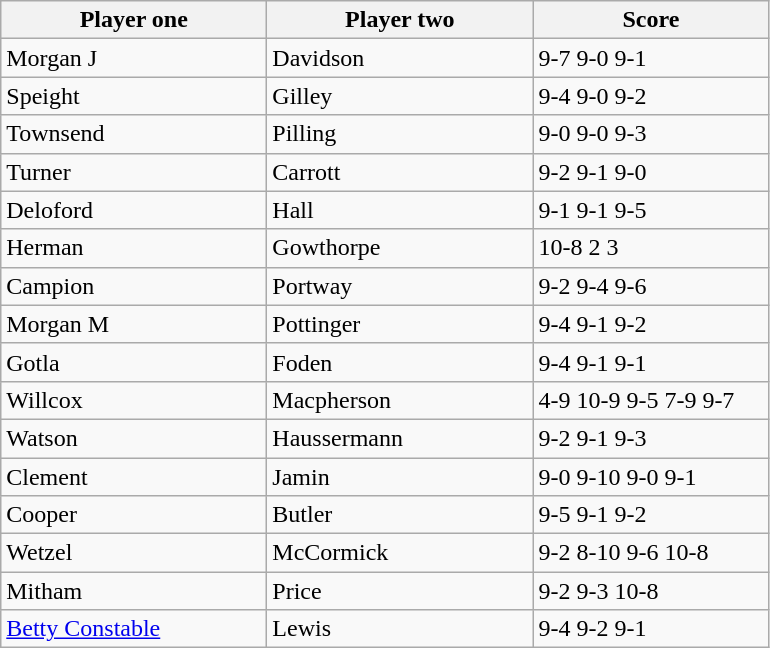<table class="wikitable">
<tr>
<th width=170>Player one</th>
<th width=170>Player two</th>
<th width=150>Score</th>
</tr>
<tr>
<td> Morgan J</td>
<td> Davidson</td>
<td>9-7 9-0 9-1</td>
</tr>
<tr>
<td> Speight</td>
<td> Gilley</td>
<td>9-4 9-0 9-2</td>
</tr>
<tr>
<td> Townsend</td>
<td> Pilling</td>
<td>9-0 9-0 9-3</td>
</tr>
<tr>
<td> Turner</td>
<td> Carrott</td>
<td>9-2 9-1 9-0</td>
</tr>
<tr>
<td> Deloford</td>
<td> Hall</td>
<td>9-1 9-1 9-5</td>
</tr>
<tr>
<td> Herman</td>
<td> Gowthorpe</td>
<td>10-8 2 3</td>
</tr>
<tr>
<td> Campion</td>
<td> Portway</td>
<td>9-2 9-4 9-6</td>
</tr>
<tr>
<td> Morgan M</td>
<td> Pottinger</td>
<td>9-4 9-1 9-2</td>
</tr>
<tr>
<td> Gotla</td>
<td> Foden</td>
<td>9-4 9-1 9-1</td>
</tr>
<tr>
<td> Willcox</td>
<td> Macpherson</td>
<td>4-9 10-9 9-5 7-9 9-7</td>
</tr>
<tr>
<td> Watson</td>
<td> Haussermann</td>
<td>9-2 9-1 9-3</td>
</tr>
<tr>
<td> Clement</td>
<td> Jamin</td>
<td>9-0 9-10 9-0 9-1</td>
</tr>
<tr>
<td> Cooper</td>
<td> Butler</td>
<td>9-5 9-1 9-2</td>
</tr>
<tr>
<td> Wetzel</td>
<td> McCormick</td>
<td>9-2 8-10 9-6 10-8</td>
</tr>
<tr>
<td> Mitham</td>
<td> Price</td>
<td>9-2 9-3 10-8</td>
</tr>
<tr>
<td> <a href='#'>Betty Constable</a></td>
<td> Lewis</td>
<td>9-4 9-2 9-1</td>
</tr>
</table>
